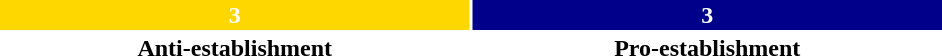<table style="width:50%; text-align:center;">
<tr style="color:white;">
<td style="background:gold; width:50%;"><strong>3</strong></td>
<td style="background:darkblue; width:50%;"><strong>3</strong></td>
</tr>
<tr>
<td><span><strong>Anti-establishment</strong></span></td>
<td><span><strong>Pro-establishment</strong></span></td>
</tr>
</table>
